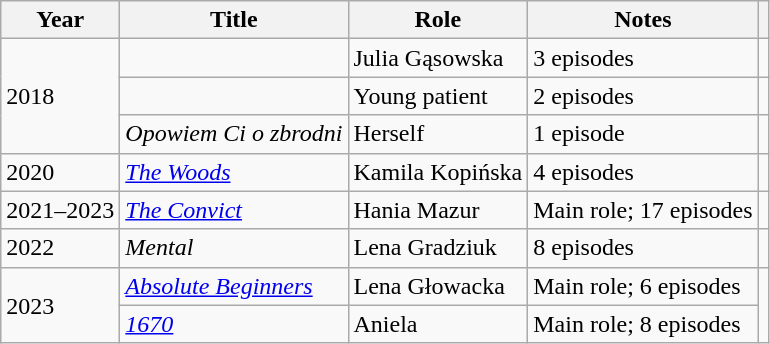<table class="wikitable sortable">
<tr>
<th>Year</th>
<th>Title</th>
<th>Role</th>
<th class="unsortable">Notes</th>
<th class="unsortable"></th>
</tr>
<tr>
<td rowspan="3">2018</td>
<td><em></em></td>
<td>Julia Gąsowska</td>
<td>3 episodes</td>
<td></td>
</tr>
<tr>
<td><em></em></td>
<td>Young patient</td>
<td>2 episodes</td>
<td></td>
</tr>
<tr>
<td><em>Opowiem Ci o zbrodni</em></td>
<td>Herself</td>
<td>1 episode</td>
<td></td>
</tr>
<tr>
<td>2020</td>
<td><em><a href='#'>The Woods</a></em></td>
<td>Kamila Kopińska</td>
<td>4 episodes</td>
<td></td>
</tr>
<tr>
<td>2021–2023</td>
<td><em><a href='#'>The Convict</a></em></td>
<td>Hania Mazur</td>
<td>Main role; 17 episodes</td>
<td></td>
</tr>
<tr>
<td>2022</td>
<td><em>Mental</em></td>
<td>Lena Gradziuk</td>
<td>8 episodes</td>
<td></td>
</tr>
<tr>
<td rowspan="2">2023</td>
<td><em><a href='#'>Absolute Beginners</a></em></td>
<td>Lena Głowacka</td>
<td>Main role; 6 episodes</td>
<td rowspan="2"></td>
</tr>
<tr>
<td><em><a href='#'>1670</a></em></td>
<td>Aniela</td>
<td>Main role; 8 episodes</td>
</tr>
</table>
